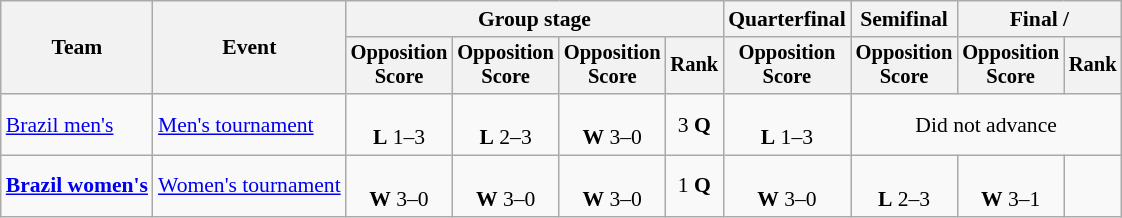<table class="wikitable" style="font-size:90%">
<tr>
<th rowspan=2>Team</th>
<th rowspan=2>Event</th>
<th colspan=4>Group stage</th>
<th>Quarterfinal</th>
<th>Semifinal</th>
<th colspan=2>Final / </th>
</tr>
<tr style="font-size:95%">
<th>Opposition<br>Score</th>
<th>Opposition<br>Score</th>
<th>Opposition<br>Score</th>
<th>Rank</th>
<th>Opposition<br>Score</th>
<th>Opposition<br>Score</th>
<th>Opposition<br>Score</th>
<th>Rank</th>
</tr>
<tr align=center>
<td align=left><a href='#'>Brazil men's</a></td>
<td align=left><a href='#'>Men's tournament</a></td>
<td><br><strong>L</strong> 1–3</td>
<td><br><strong>L</strong> 2–3</td>
<td><br><strong>W</strong> 3–0</td>
<td>3 <strong>Q</strong></td>
<td><br><strong>L</strong> 1–3</td>
<td colspan=3>Did not advance</td>
</tr>
<tr align=center>
<td align=left><strong><a href='#'>Brazil women's</a></strong></td>
<td align=left><a href='#'>Women's tournament</a></td>
<td><br><strong>W</strong> 3–0</td>
<td><br><strong>W</strong> 3–0</td>
<td><br><strong>W</strong> 3–0</td>
<td>1 <strong>Q</strong></td>
<td><br><strong>W</strong> 3–0</td>
<td><br><strong>L</strong> 2–3</td>
<td><br><strong>W</strong> 3–1</td>
<td></td>
</tr>
</table>
